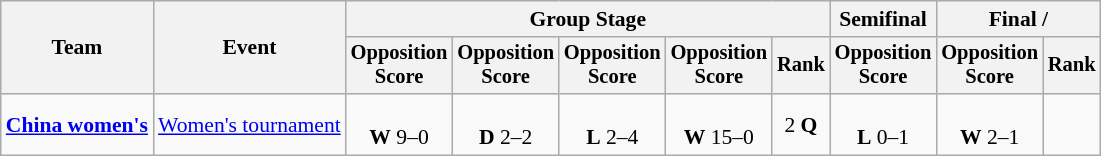<table class=wikitable style=font-size:90%;text-align:center>
<tr>
<th rowspan=2>Team</th>
<th rowspan=2>Event</th>
<th colspan=5>Group Stage</th>
<th>Semifinal</th>
<th colspan=2>Final / </th>
</tr>
<tr style=font-size:95%>
<th>Opposition<br>Score</th>
<th>Opposition<br>Score</th>
<th>Opposition<br>Score</th>
<th>Opposition<br>Score</th>
<th>Rank</th>
<th>Opposition<br>Score</th>
<th>Opposition<br>Score</th>
<th>Rank</th>
</tr>
<tr>
<td align=left><strong><a href='#'>China women's</a></strong></td>
<td align=left><a href='#'>Women's tournament</a></td>
<td><br><strong>W</strong> 9–0</td>
<td><br><strong>D</strong> 2–2</td>
<td><br><strong>L</strong> 2–4</td>
<td><br><strong>W</strong> 15–0</td>
<td>2 <strong>Q</strong></td>
<td><br><strong>L</strong> 0–1</td>
<td><br><strong>W</strong> 2–1</td>
<td></td>
</tr>
</table>
